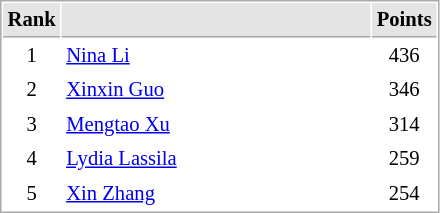<table cellspacing="1" cellpadding="3" style="border:1px solid #AAAAAA;font-size:86%">
<tr bgcolor="#E4E4E4">
<th style="border-bottom:1px solid #AAAAAA" width=10>Rank</th>
<th style="border-bottom:1px solid #AAAAAA" width=200></th>
<th style="border-bottom:1px solid #AAAAAA" width=20>Points</th>
</tr>
<tr>
<td align="center">1</td>
<td> <a href='#'>Nina Li</a></td>
<td align=center>436</td>
</tr>
<tr>
<td align="center">2</td>
<td> <a href='#'>Xinxin Guo</a></td>
<td align=center>346</td>
</tr>
<tr>
<td align="center">3</td>
<td> <a href='#'>Mengtao Xu</a></td>
<td align=center>314</td>
</tr>
<tr>
<td align="center">4</td>
<td> <a href='#'>Lydia Lassila</a></td>
<td align=center>259</td>
</tr>
<tr>
<td align="center">5</td>
<td> <a href='#'>Xin Zhang</a></td>
<td align=center>254</td>
</tr>
</table>
